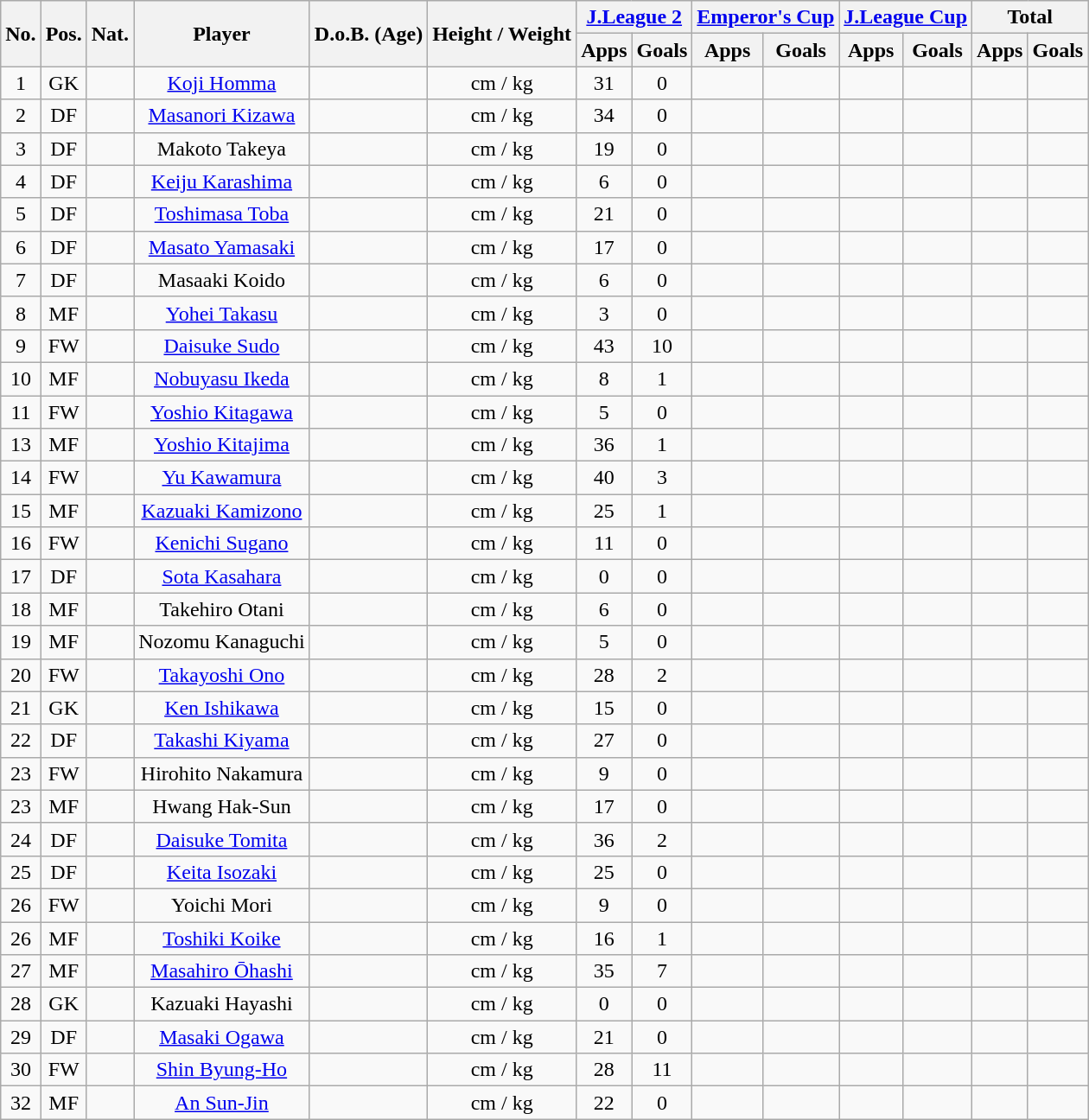<table class="wikitable" style="text-align:center;">
<tr>
<th rowspan="2">No.</th>
<th rowspan="2">Pos.</th>
<th rowspan="2">Nat.</th>
<th rowspan="2">Player</th>
<th rowspan="2">D.o.B. (Age)</th>
<th rowspan="2">Height / Weight</th>
<th colspan="2"><a href='#'>J.League 2</a></th>
<th colspan="2"><a href='#'>Emperor's Cup</a></th>
<th colspan="2"><a href='#'>J.League Cup</a></th>
<th colspan="2">Total</th>
</tr>
<tr>
<th>Apps</th>
<th>Goals</th>
<th>Apps</th>
<th>Goals</th>
<th>Apps</th>
<th>Goals</th>
<th>Apps</th>
<th>Goals</th>
</tr>
<tr>
<td>1</td>
<td>GK</td>
<td></td>
<td><a href='#'>Koji Homma</a></td>
<td></td>
<td>cm / kg</td>
<td>31</td>
<td>0</td>
<td></td>
<td></td>
<td></td>
<td></td>
<td></td>
<td></td>
</tr>
<tr>
<td>2</td>
<td>DF</td>
<td></td>
<td><a href='#'>Masanori Kizawa</a></td>
<td></td>
<td>cm / kg</td>
<td>34</td>
<td>0</td>
<td></td>
<td></td>
<td></td>
<td></td>
<td></td>
<td></td>
</tr>
<tr>
<td>3</td>
<td>DF</td>
<td></td>
<td>Makoto Takeya</td>
<td></td>
<td>cm / kg</td>
<td>19</td>
<td>0</td>
<td></td>
<td></td>
<td></td>
<td></td>
<td></td>
<td></td>
</tr>
<tr>
<td>4</td>
<td>DF</td>
<td></td>
<td><a href='#'>Keiju Karashima</a></td>
<td></td>
<td>cm / kg</td>
<td>6</td>
<td>0</td>
<td></td>
<td></td>
<td></td>
<td></td>
<td></td>
<td></td>
</tr>
<tr>
<td>5</td>
<td>DF</td>
<td></td>
<td><a href='#'>Toshimasa Toba</a></td>
<td></td>
<td>cm / kg</td>
<td>21</td>
<td>0</td>
<td></td>
<td></td>
<td></td>
<td></td>
<td></td>
<td></td>
</tr>
<tr>
<td>6</td>
<td>DF</td>
<td></td>
<td><a href='#'>Masato Yamasaki</a></td>
<td></td>
<td>cm / kg</td>
<td>17</td>
<td>0</td>
<td></td>
<td></td>
<td></td>
<td></td>
<td></td>
<td></td>
</tr>
<tr>
<td>7</td>
<td>DF</td>
<td></td>
<td>Masaaki Koido</td>
<td></td>
<td>cm / kg</td>
<td>6</td>
<td>0</td>
<td></td>
<td></td>
<td></td>
<td></td>
<td></td>
<td></td>
</tr>
<tr>
<td>8</td>
<td>MF</td>
<td></td>
<td><a href='#'>Yohei Takasu</a></td>
<td></td>
<td>cm / kg</td>
<td>3</td>
<td>0</td>
<td></td>
<td></td>
<td></td>
<td></td>
<td></td>
<td></td>
</tr>
<tr>
<td>9</td>
<td>FW</td>
<td></td>
<td><a href='#'>Daisuke Sudo</a></td>
<td></td>
<td>cm / kg</td>
<td>43</td>
<td>10</td>
<td></td>
<td></td>
<td></td>
<td></td>
<td></td>
<td></td>
</tr>
<tr>
<td>10</td>
<td>MF</td>
<td></td>
<td><a href='#'>Nobuyasu Ikeda</a></td>
<td></td>
<td>cm / kg</td>
<td>8</td>
<td>1</td>
<td></td>
<td></td>
<td></td>
<td></td>
<td></td>
<td></td>
</tr>
<tr>
<td>11</td>
<td>FW</td>
<td></td>
<td><a href='#'>Yoshio Kitagawa</a></td>
<td></td>
<td>cm / kg</td>
<td>5</td>
<td>0</td>
<td></td>
<td></td>
<td></td>
<td></td>
<td></td>
<td></td>
</tr>
<tr>
<td>13</td>
<td>MF</td>
<td></td>
<td><a href='#'>Yoshio Kitajima</a></td>
<td></td>
<td>cm / kg</td>
<td>36</td>
<td>1</td>
<td></td>
<td></td>
<td></td>
<td></td>
<td></td>
<td></td>
</tr>
<tr>
<td>14</td>
<td>FW</td>
<td></td>
<td><a href='#'>Yu Kawamura</a></td>
<td></td>
<td>cm / kg</td>
<td>40</td>
<td>3</td>
<td></td>
<td></td>
<td></td>
<td></td>
<td></td>
<td></td>
</tr>
<tr>
<td>15</td>
<td>MF</td>
<td></td>
<td><a href='#'>Kazuaki Kamizono</a></td>
<td></td>
<td>cm / kg</td>
<td>25</td>
<td>1</td>
<td></td>
<td></td>
<td></td>
<td></td>
<td></td>
<td></td>
</tr>
<tr>
<td>16</td>
<td>FW</td>
<td></td>
<td><a href='#'>Kenichi Sugano</a></td>
<td></td>
<td>cm / kg</td>
<td>11</td>
<td>0</td>
<td></td>
<td></td>
<td></td>
<td></td>
<td></td>
<td></td>
</tr>
<tr>
<td>17</td>
<td>DF</td>
<td></td>
<td><a href='#'>Sota Kasahara</a></td>
<td></td>
<td>cm / kg</td>
<td>0</td>
<td>0</td>
<td></td>
<td></td>
<td></td>
<td></td>
<td></td>
<td></td>
</tr>
<tr>
<td>18</td>
<td>MF</td>
<td></td>
<td>Takehiro Otani</td>
<td></td>
<td>cm / kg</td>
<td>6</td>
<td>0</td>
<td></td>
<td></td>
<td></td>
<td></td>
<td></td>
<td></td>
</tr>
<tr>
<td>19</td>
<td>MF</td>
<td></td>
<td>Nozomu Kanaguchi</td>
<td></td>
<td>cm / kg</td>
<td>5</td>
<td>0</td>
<td></td>
<td></td>
<td></td>
<td></td>
<td></td>
<td></td>
</tr>
<tr>
<td>20</td>
<td>FW</td>
<td></td>
<td><a href='#'>Takayoshi Ono</a></td>
<td></td>
<td>cm / kg</td>
<td>28</td>
<td>2</td>
<td></td>
<td></td>
<td></td>
<td></td>
<td></td>
<td></td>
</tr>
<tr>
<td>21</td>
<td>GK</td>
<td></td>
<td><a href='#'>Ken Ishikawa</a></td>
<td></td>
<td>cm / kg</td>
<td>15</td>
<td>0</td>
<td></td>
<td></td>
<td></td>
<td></td>
<td></td>
<td></td>
</tr>
<tr>
<td>22</td>
<td>DF</td>
<td></td>
<td><a href='#'>Takashi Kiyama</a></td>
<td></td>
<td>cm / kg</td>
<td>27</td>
<td>0</td>
<td></td>
<td></td>
<td></td>
<td></td>
<td></td>
<td></td>
</tr>
<tr>
<td>23</td>
<td>FW</td>
<td></td>
<td>Hirohito Nakamura</td>
<td></td>
<td>cm / kg</td>
<td>9</td>
<td>0</td>
<td></td>
<td></td>
<td></td>
<td></td>
<td></td>
<td></td>
</tr>
<tr>
<td>23</td>
<td>MF</td>
<td></td>
<td>Hwang Hak-Sun</td>
<td></td>
<td>cm / kg</td>
<td>17</td>
<td>0</td>
<td></td>
<td></td>
<td></td>
<td></td>
<td></td>
<td></td>
</tr>
<tr>
<td>24</td>
<td>DF</td>
<td></td>
<td><a href='#'>Daisuke Tomita</a></td>
<td></td>
<td>cm / kg</td>
<td>36</td>
<td>2</td>
<td></td>
<td></td>
<td></td>
<td></td>
<td></td>
<td></td>
</tr>
<tr>
<td>25</td>
<td>DF</td>
<td></td>
<td><a href='#'>Keita Isozaki</a></td>
<td></td>
<td>cm / kg</td>
<td>25</td>
<td>0</td>
<td></td>
<td></td>
<td></td>
<td></td>
<td></td>
<td></td>
</tr>
<tr>
<td>26</td>
<td>FW</td>
<td></td>
<td>Yoichi Mori</td>
<td></td>
<td>cm / kg</td>
<td>9</td>
<td>0</td>
<td></td>
<td></td>
<td></td>
<td></td>
<td></td>
<td></td>
</tr>
<tr>
<td>26</td>
<td>MF</td>
<td></td>
<td><a href='#'>Toshiki Koike</a></td>
<td></td>
<td>cm / kg</td>
<td>16</td>
<td>1</td>
<td></td>
<td></td>
<td></td>
<td></td>
<td></td>
<td></td>
</tr>
<tr>
<td>27</td>
<td>MF</td>
<td></td>
<td><a href='#'>Masahiro Ōhashi</a></td>
<td></td>
<td>cm / kg</td>
<td>35</td>
<td>7</td>
<td></td>
<td></td>
<td></td>
<td></td>
<td></td>
<td></td>
</tr>
<tr>
<td>28</td>
<td>GK</td>
<td></td>
<td>Kazuaki Hayashi</td>
<td></td>
<td>cm / kg</td>
<td>0</td>
<td>0</td>
<td></td>
<td></td>
<td></td>
<td></td>
<td></td>
<td></td>
</tr>
<tr>
<td>29</td>
<td>DF</td>
<td></td>
<td><a href='#'>Masaki Ogawa</a></td>
<td></td>
<td>cm / kg</td>
<td>21</td>
<td>0</td>
<td></td>
<td></td>
<td></td>
<td></td>
<td></td>
<td></td>
</tr>
<tr>
<td>30</td>
<td>FW</td>
<td></td>
<td><a href='#'>Shin Byung-Ho</a></td>
<td></td>
<td>cm / kg</td>
<td>28</td>
<td>11</td>
<td></td>
<td></td>
<td></td>
<td></td>
<td></td>
<td></td>
</tr>
<tr>
<td>32</td>
<td>MF</td>
<td></td>
<td><a href='#'>An Sun-Jin</a></td>
<td></td>
<td>cm / kg</td>
<td>22</td>
<td>0</td>
<td></td>
<td></td>
<td></td>
<td></td>
<td></td>
<td></td>
</tr>
</table>
